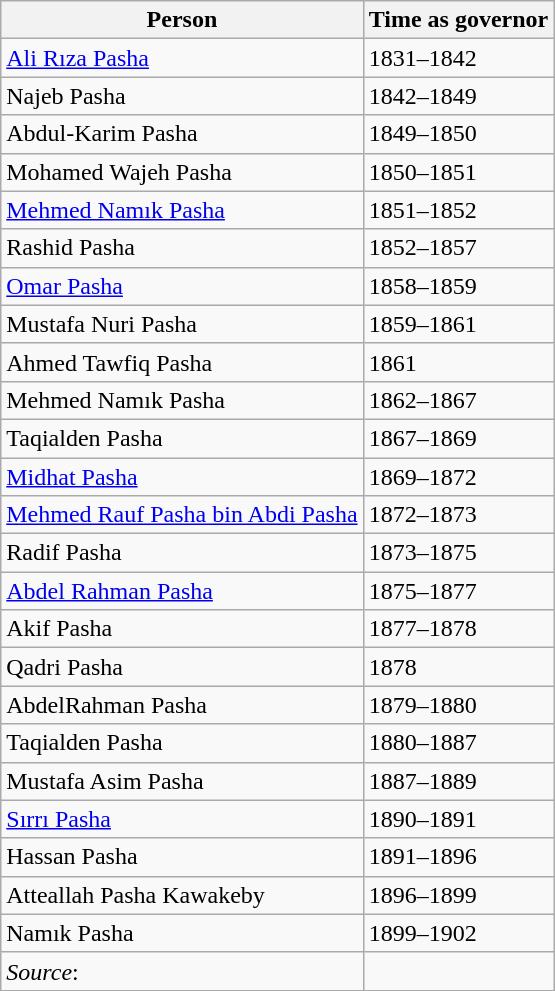<table class="wikitable">
<tr>
<th>Person</th>
<th>Time as governor</th>
</tr>
<tr>
<td><a href='#'>Ali Rıza Pasha</a></td>
<td>1831–1842</td>
</tr>
<tr>
<td>Najeb Pasha</td>
<td>1842–1849</td>
</tr>
<tr>
<td>Abdul-Karim Pasha</td>
<td>1849–1850</td>
</tr>
<tr>
<td>Mohamed Wajeh Pasha</td>
<td>1850–1851</td>
</tr>
<tr>
<td><a href='#'>Mehmed Namık Pasha</a></td>
<td>1851–1852</td>
</tr>
<tr>
<td>Rashid Pasha</td>
<td>1852–1857</td>
</tr>
<tr>
<td><a href='#'>Omar Pasha</a></td>
<td>1858–1859</td>
</tr>
<tr>
<td>Mustafa Nuri Pasha</td>
<td>1859–1861</td>
</tr>
<tr>
<td>Ahmed Tawfiq Pasha</td>
<td>1861</td>
</tr>
<tr>
<td>Mehmed Namık Pasha</td>
<td>1862–1867</td>
</tr>
<tr>
<td>Taqialden Pasha</td>
<td>1867–1869</td>
</tr>
<tr>
<td><a href='#'>Midhat Pasha</a></td>
<td>1869–1872</td>
</tr>
<tr>
<td><a href='#'>Mehmed Rauf Pasha bin Abdi Pasha</a></td>
<td>1872–1873</td>
</tr>
<tr>
<td>Radif Pasha</td>
<td>1873–1875</td>
</tr>
<tr>
<td><a href='#'>Abdel Rahman Pasha</a></td>
<td>1875–1877</td>
</tr>
<tr>
<td>Akif Pasha</td>
<td>1877–1878</td>
</tr>
<tr>
<td>Qadri Pasha</td>
<td>1878</td>
</tr>
<tr>
<td>AbdelRahman Pasha</td>
<td>1879–1880</td>
</tr>
<tr>
<td>Taqialden Pasha</td>
<td>1880–1887</td>
</tr>
<tr>
<td>Mustafa Asim Pasha</td>
<td>1887–1889</td>
</tr>
<tr>
<td><a href='#'>Sırrı Pasha</a></td>
<td>1890–1891</td>
</tr>
<tr>
<td>Hassan Pasha</td>
<td>1891–1896</td>
</tr>
<tr>
<td>Atteallah Pasha Kawakeby</td>
<td>1896–1899</td>
</tr>
<tr>
<td>Namık Pasha</td>
<td>1899–1902</td>
</tr>
<tr>
<td><em>Source</em>:</td>
</tr>
</table>
